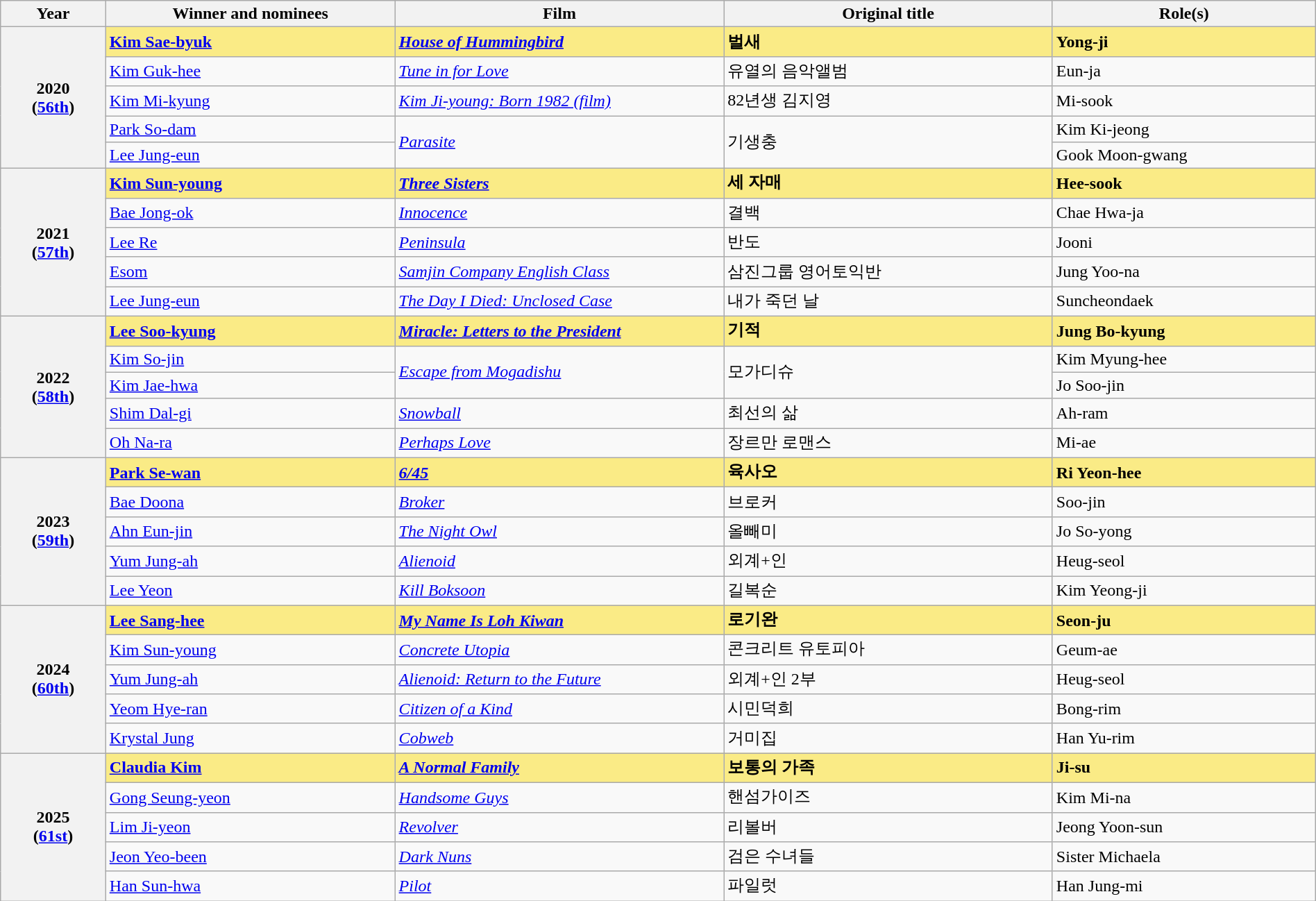<table class="wikitable" style="width:100%;" cellpadding="6">
<tr>
<th style="width:8%;">Year</th>
<th style="width:22%;">Winner and nominees</th>
<th style="width:25%;">Film</th>
<th style="width:25%;">Original title</th>
<th style="width:20%;">Role(s)</th>
</tr>
<tr>
<th rowspan="5">2020<br>(<a href='#'>56th</a>)</th>
<td style="background:#FAEB86;"><strong><a href='#'>Kim Sae-byuk</a> </strong></td>
<td style="background:#FAEB86;"><strong><em><a href='#'>House of Hummingbird</a></em></strong></td>
<td style="background:#FAEB86;"><strong>벌새</strong></td>
<td style="background:#FAEB86;"><strong>Yong-ji</strong></td>
</tr>
<tr>
<td><a href='#'>Kim Guk-hee</a></td>
<td><em><a href='#'>Tune in for Love</a></em></td>
<td>유열의 음악앨범</td>
<td>Eun-ja</td>
</tr>
<tr>
<td><a href='#'>Kim Mi-kyung</a></td>
<td><em><a href='#'>Kim Ji-young: Born 1982 (film)</a></em></td>
<td>82년생 김지영</td>
<td>Mi-sook</td>
</tr>
<tr>
<td><a href='#'>Park So-dam</a></td>
<td rowspan="2"><em><a href='#'>Parasite</a></em></td>
<td rowspan="2">기생충</td>
<td>Kim Ki-jeong</td>
</tr>
<tr>
<td><a href='#'>Lee Jung-eun</a></td>
<td>Gook Moon-gwang</td>
</tr>
<tr>
<th rowspan="5">2021<br>(<a href='#'>57th</a>)</th>
<td style="background:#FAEB86;"><strong><a href='#'>Kim Sun-young</a>  </strong></td>
<td style="background:#FAEB86;"><strong><em><a href='#'>Three Sisters</a></em></strong></td>
<td style="background:#FAEB86;"><strong>세 자매</strong></td>
<td style="background:#FAEB86;"><strong>Hee-sook</strong></td>
</tr>
<tr>
<td><a href='#'>Bae Jong-ok</a></td>
<td><em><a href='#'>Innocence</a></em></td>
<td>결백</td>
<td>Chae Hwa-ja</td>
</tr>
<tr>
<td><a href='#'>Lee Re</a></td>
<td><em><a href='#'>Peninsula</a></em></td>
<td>반도</td>
<td>Jooni</td>
</tr>
<tr>
<td><a href='#'>Esom</a></td>
<td><em><a href='#'>Samjin Company English Class</a></em></td>
<td>삼진그룹 영어토익반</td>
<td>Jung Yoo-na</td>
</tr>
<tr>
<td><a href='#'>Lee Jung-eun</a></td>
<td><em><a href='#'>The Day I Died: Unclosed Case</a></em></td>
<td>내가 죽던 날</td>
<td>Suncheondaek</td>
</tr>
<tr>
<th rowspan="5">2022<br>(<a href='#'>58th</a>)</th>
<td style="background:#FAEB86;"><strong><a href='#'>Lee Soo-kyung</a> </strong></td>
<td style="background:#FAEB86;"><strong><em><a href='#'>Miracle: Letters to the President</a></em></strong></td>
<td style="background:#FAEB86;"><strong> 기적</strong></td>
<td style="background:#FAEB86;"><strong> Jung Bo-kyung</strong></td>
</tr>
<tr>
<td><a href='#'>Kim So-jin</a></td>
<td rowspan="2"><em><a href='#'>Escape from Mogadishu</a></em></td>
<td rowspan="2">모가디슈</td>
<td>Kim Myung-hee</td>
</tr>
<tr>
<td><a href='#'>Kim Jae-hwa</a></td>
<td>Jo Soo-jin</td>
</tr>
<tr>
<td><a href='#'>Shim Dal-gi</a></td>
<td><em><a href='#'>Snowball</a></em></td>
<td>최선의 삶</td>
<td>Ah-ram</td>
</tr>
<tr>
<td><a href='#'>Oh Na-ra</a></td>
<td><em><a href='#'>Perhaps Love</a></em></td>
<td>장르만 로맨스</td>
<td>Mi-ae</td>
</tr>
<tr>
<th rowspan="5">2023<br>(<a href='#'>59th</a>)</th>
<td style="background:#FAEB86;"><strong><a href='#'>Park Se-wan</a> </strong></td>
<td style="background:#FAEB86;"><strong><em><a href='#'>6/45</a></em></strong></td>
<td style="background:#FAEB86;"><strong> 육사오</strong></td>
<td style="background:#FAEB86;"><strong> Ri Yeon-hee</strong></td>
</tr>
<tr>
<td><a href='#'>Bae Doona</a></td>
<td><em><a href='#'>Broker</a></em></td>
<td>브로커</td>
<td>Soo-jin</td>
</tr>
<tr>
<td><a href='#'>Ahn Eun-jin</a></td>
<td><em><a href='#'>The Night Owl</a></em></td>
<td>올빼미</td>
<td>Jo So-yong</td>
</tr>
<tr>
<td><a href='#'>Yum Jung-ah</a></td>
<td><em><a href='#'>Alienoid</a></em></td>
<td>외계+인</td>
<td>Heug-seol</td>
</tr>
<tr>
<td><a href='#'>Lee Yeon</a></td>
<td><em><a href='#'>Kill Boksoon</a></em></td>
<td>길복순</td>
<td>Kim Yeong-ji</td>
</tr>
<tr>
<th rowspan="5">2024<br>(<a href='#'>60th</a>)</th>
<td style="background:#FAEB86;"><strong><a href='#'>Lee Sang-hee</a> </strong></td>
<td style="background:#FAEB86;"><strong><em><a href='#'>My Name Is Loh Kiwan</a></em></strong></td>
<td style="background:#FAEB86;"><strong>로기완</strong></td>
<td style="background:#FAEB86;"><strong>Seon-ju</strong></td>
</tr>
<tr>
<td><a href='#'>Kim Sun-young</a></td>
<td><em><a href='#'>Concrete Utopia</a></em></td>
<td>콘크리트 유토피아</td>
<td>Geum-ae</td>
</tr>
<tr>
<td><a href='#'>Yum Jung-ah</a></td>
<td><em><a href='#'>Alienoid: Return to the Future</a></em></td>
<td>외계+인 2부</td>
<td>Heug-seol</td>
</tr>
<tr>
<td><a href='#'>Yeom Hye-ran</a></td>
<td><em><a href='#'>Citizen of a Kind</a></em></td>
<td>시민덕희</td>
<td>Bong-rim</td>
</tr>
<tr>
<td><a href='#'>Krystal Jung</a></td>
<td><em><a href='#'>Cobweb</a></em></td>
<td>거미집</td>
<td>Han Yu-rim</td>
</tr>
<tr>
<th rowspan="5">2025<br>(<a href='#'>61st</a>)</th>
<td style="background:#FAEB86;"><strong><a href='#'>Claudia Kim</a> </strong></td>
<td style="background:#FAEB86;"><strong><em><a href='#'>A Normal Family</a></em></strong></td>
<td style="background:#FAEB86;"><strong>보통의 가족</strong></td>
<td style="background:#FAEB86;"><strong>Ji-su</strong></td>
</tr>
<tr>
<td><a href='#'>Gong Seung-yeon</a></td>
<td><em><a href='#'>Handsome Guys</a></em></td>
<td>핸섬가이즈</td>
<td>Kim Mi-na</td>
</tr>
<tr>
<td><a href='#'>Lim Ji-yeon</a></td>
<td><em><a href='#'>Revolver</a></em></td>
<td>리볼버</td>
<td>Jeong Yoon-sun</td>
</tr>
<tr>
<td><a href='#'>Jeon Yeo-been</a></td>
<td><em><a href='#'>Dark Nuns</a></em></td>
<td>검은 수녀들</td>
<td>Sister Michaela</td>
</tr>
<tr>
<td><a href='#'>Han Sun-hwa</a></td>
<td><em><a href='#'>Pilot</a></em></td>
<td>파일럿</td>
<td>Han Jung-mi</td>
</tr>
</table>
